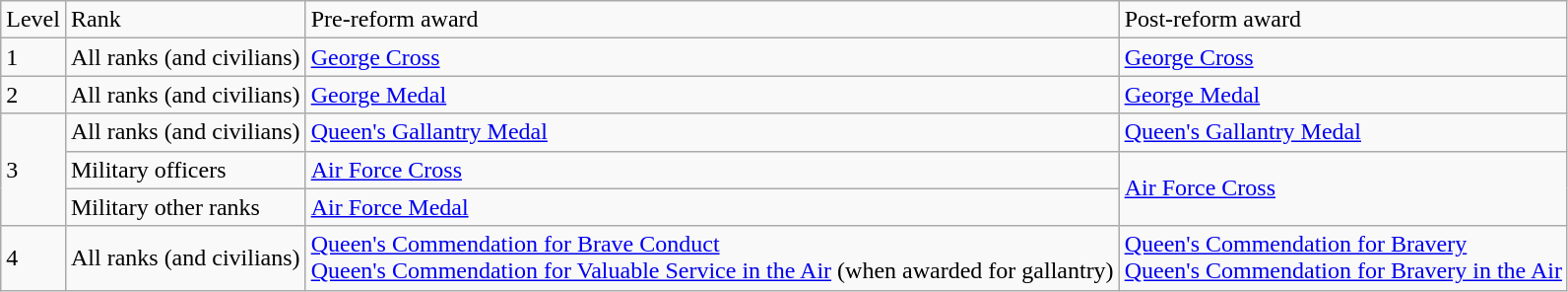<table class="wikitable">
<tr>
<td>Level</td>
<td>Rank</td>
<td>Pre-reform award</td>
<td>Post-reform award</td>
</tr>
<tr>
<td>1</td>
<td>All ranks (and civilians)</td>
<td><a href='#'>George Cross</a></td>
<td><a href='#'>George Cross</a></td>
</tr>
<tr>
<td>2</td>
<td>All ranks (and civilians)</td>
<td><a href='#'>George Medal</a></td>
<td><a href='#'>George Medal</a></td>
</tr>
<tr>
<td rowspan="3">3</td>
<td>All ranks (and civilians)</td>
<td><a href='#'>Queen's Gallantry Medal</a></td>
<td><a href='#'>Queen's Gallantry Medal</a></td>
</tr>
<tr>
<td>Military officers</td>
<td><a href='#'>Air Force Cross</a></td>
<td rowspan="2"><a href='#'>Air Force Cross</a></td>
</tr>
<tr>
<td>Military other ranks</td>
<td><a href='#'>Air Force Medal</a></td>
</tr>
<tr>
<td>4</td>
<td>All ranks (and civilians)</td>
<td><a href='#'>Queen's Commendation for Brave Conduct</a><br><a href='#'>Queen's Commendation for Valuable Service in the Air</a> (when awarded for gallantry)</td>
<td><a href='#'>Queen's Commendation for Bravery</a><br><a href='#'>Queen's Commendation for Bravery in the Air</a></td>
</tr>
</table>
